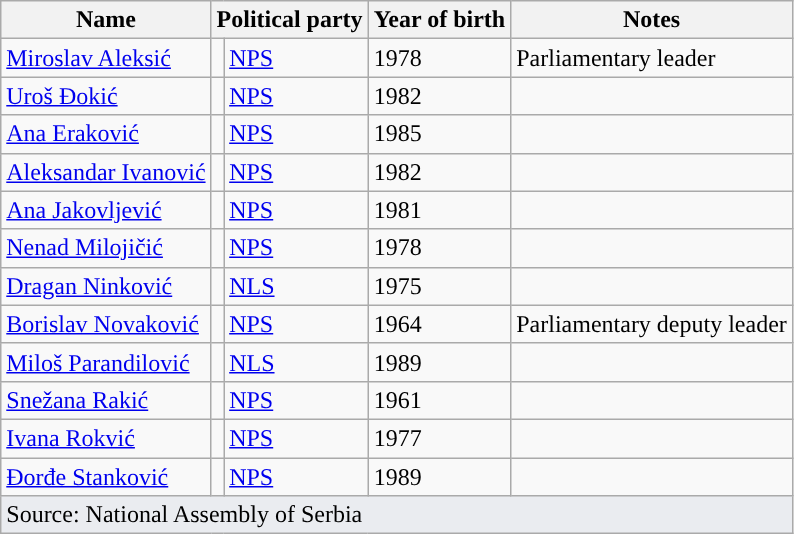<table class="wikitable sortable" style="text-align:left">
<tr>
<th>Name</th>
<th colspan="2">Political party</th>
<th>Year of birth</th>
<th>Notes</th>
</tr>
<tr>
<td><a href='#'>Miroslav Aleksić</a></td>
<td width="1" style="color:inherit;background: "></td>
<td><a href='#'>NPS</a></td>
<td>1978</td>
<td>Parliamentary leader</td>
</tr>
<tr>
<td><a href='#'>Uroš Đokić</a></td>
<td width="1" style="color:inherit;background: "></td>
<td><a href='#'>NPS</a></td>
<td>1982</td>
<td></td>
</tr>
<tr>
<td><a href='#'>Ana Eraković</a></td>
<td width="1" style="color:inherit;background: "></td>
<td><a href='#'>NPS</a></td>
<td>1985</td>
<td></td>
</tr>
<tr>
<td><a href='#'>Aleksandar Ivanović</a></td>
<td width="1" style="color:inherit;background: "></td>
<td><a href='#'>NPS</a></td>
<td>1982</td>
<td></td>
</tr>
<tr>
<td><a href='#'>Ana Jakovljević</a></td>
<td width="1" style="color:inherit;background: "></td>
<td><a href='#'>NPS</a></td>
<td>1981</td>
<td></td>
</tr>
<tr>
<td><a href='#'>Nenad Milojičić</a></td>
<td width="1" style="color:inherit;background: "></td>
<td><a href='#'>NPS</a></td>
<td>1978</td>
<td></td>
</tr>
<tr>
<td><a href='#'>Dragan Ninković</a></td>
<td width="1" style="color:inherit;background: "></td>
<td><a href='#'>NLS</a></td>
<td>1975</td>
<td></td>
</tr>
<tr>
<td><a href='#'>Borislav Novaković</a></td>
<td width="1" style="color:inherit;background: "></td>
<td><a href='#'>NPS</a></td>
<td>1964</td>
<td>Parliamentary deputy leader</td>
</tr>
<tr>
<td><a href='#'>Miloš Parandilović</a></td>
<td width="1" style="color:inherit;background: "></td>
<td><a href='#'>NLS</a></td>
<td>1989</td>
<td></td>
</tr>
<tr>
<td><a href='#'>Snežana Rakić</a></td>
<td width="1" style="color:inherit;background: "></td>
<td><a href='#'>NPS</a></td>
<td>1961</td>
<td></td>
</tr>
<tr>
<td><a href='#'>Ivana Rokvić</a></td>
<td width="1" style="color:inherit;background: "></td>
<td><a href='#'>NPS</a></td>
<td>1977</td>
<td></td>
</tr>
<tr>
<td><a href='#'>Đorđe Stanković</a></td>
<td width="1" style="color:inherit;background: "></td>
<td><a href='#'>NPS</a></td>
<td>1989</td>
<td></td>
</tr>
<tr>
<td style="background-color:#EAECF0" colspan="5">Source: National Assembly of Serbia</td>
</tr>
</table>
